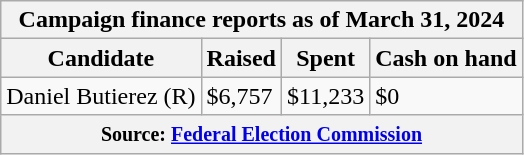<table class="wikitable sortable">
<tr>
<th colspan=4>Campaign finance reports as of March 31, 2024</th>
</tr>
<tr style="text-align:center;">
<th>Candidate</th>
<th>Raised</th>
<th>Spent</th>
<th>Cash on hand</th>
</tr>
<tr>
<td>Daniel Butierez (R)</td>
<td>$6,757</td>
<td>$11,233</td>
<td>$0</td>
</tr>
<tr>
<th colspan="4"><small>Source: <a href='#'>Federal Election Commission</a></small></th>
</tr>
</table>
